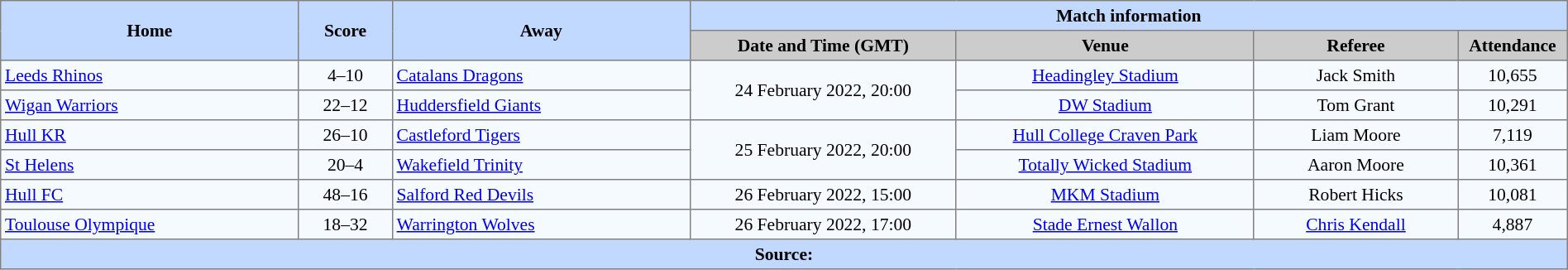<table border=1 style="border-collapse:collapse; font-size:90%; text-align:center;" cellpadding=3 cellspacing=0 width=100%>
<tr style="background:#C1D8ff;">
<th scope="col" rowspan=2 width=19%>Home</th>
<th scope="col" rowspan=2 width=6%>Score</th>
<th scope="col" rowspan=2 width=19%>Away</th>
<th colspan=4>Match information</th>
</tr>
<tr style="background:#CCCCCC;">
<th scope="col" width=17%>Date and Time (GMT)</th>
<th scope="col" width=19%>Venue</th>
<th scope="col" width=13%>Referee</th>
<th scope="col" width=7%>Attendance</th>
</tr>
<tr style="background:#F5FAFF;">
<td style="text-align:left;"> <a href='#'>Leeds Rhinos</a></td>
<td>4–10</td>
<td style="text-align:left;"> <a href='#'>Catalans Dragons</a></td>
<td rowspan=2>24 February 2022, 20:00</td>
<td><a href='#'>Headingley Stadium</a></td>
<td>Jack Smith</td>
<td>10,655</td>
</tr>
<tr style="background:#F5FAFF;">
<td style="text-align:left;"> <a href='#'>Wigan Warriors</a></td>
<td>22–12</td>
<td style="text-align:left;"> <a href='#'>Huddersfield Giants</a></td>
<td><a href='#'>DW Stadium</a></td>
<td>Tom Grant</td>
<td>10,291</td>
</tr>
<tr style="background:#F5FAFF;">
<td style="text-align:left;"> <a href='#'>Hull KR</a></td>
<td>26–10</td>
<td style="text-align:left;"> <a href='#'>Castleford Tigers</a></td>
<td rowspan=2>25 February 2022, 20:00</td>
<td><a href='#'>Hull College Craven Park</a></td>
<td>Liam Moore</td>
<td>7,119</td>
</tr>
<tr style="background:#F5FAFF;">
<td style="text-align:left;"> <a href='#'>St Helens</a></td>
<td>20–4</td>
<td style="text-align:left;"> <a href='#'>Wakefield Trinity</a></td>
<td><a href='#'>Totally Wicked Stadium</a></td>
<td>Aaron Moore</td>
<td>10,361</td>
</tr>
<tr style="background:#F5FAFF;">
<td style="text-align:left;"> <a href='#'>Hull FC</a></td>
<td>48–16</td>
<td style="text-align:left;"> <a href='#'>Salford Red Devils</a></td>
<td>26 February 2022, 15:00</td>
<td><a href='#'>MKM Stadium</a></td>
<td>Robert Hicks</td>
<td>10,081</td>
</tr>
<tr style="background:#F5FAFF;">
<td style="text-align:left;"> <a href='#'>Toulouse Olympique</a></td>
<td>18–32</td>
<td style="text-align:left;"> <a href='#'>Warrington Wolves</a></td>
<td>26 February 2022, 17:00</td>
<td><a href='#'>Stade Ernest Wallon</a></td>
<td><a href='#'>Chris Kendall</a></td>
<td>4,887</td>
</tr>
<tr style="background:#c1d8ff;">
<th colspan=7>Source:</th>
</tr>
</table>
